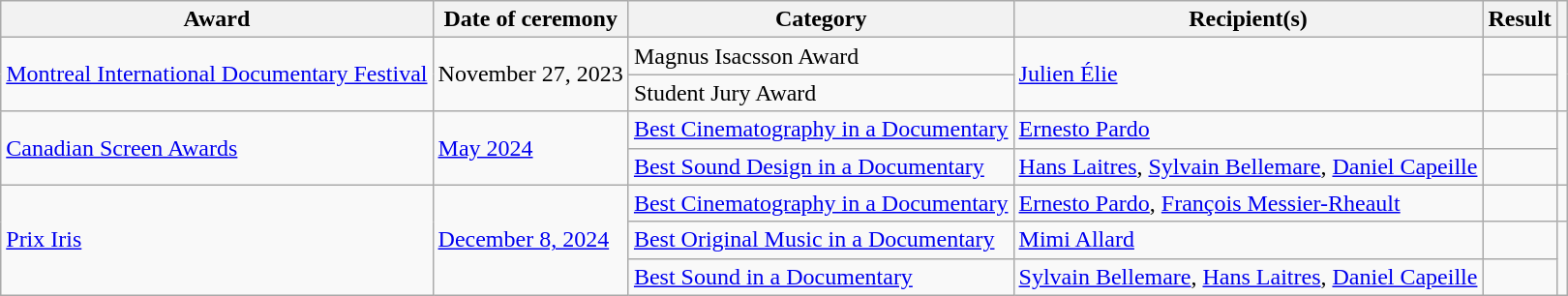<table class="wikitable sortable plainrowheaders">
<tr>
<th scope="col">Award</th>
<th scope="col">Date of ceremony</th>
<th scope="col">Category</th>
<th scope="col">Recipient(s)</th>
<th scope="col">Result</th>
<th scope="col" class="unsortable"></th>
</tr>
<tr>
<td rowspan=2><a href='#'>Montreal International Documentary Festival</a></td>
<td rowspan=2>November 27, 2023</td>
<td>Magnus Isacsson Award</td>
<td rowspan=2><a href='#'>Julien Élie</a></td>
<td></td>
<td rowspan=2></td>
</tr>
<tr>
<td>Student Jury Award</td>
<td></td>
</tr>
<tr>
<td rowspan=2><a href='#'>Canadian Screen Awards</a></td>
<td rowspan=2><a href='#'>May 2024</a></td>
<td><a href='#'>Best Cinematography in a Documentary</a></td>
<td><a href='#'>Ernesto Pardo</a></td>
<td></td>
<td rowspan=2></td>
</tr>
<tr>
<td><a href='#'>Best Sound Design in a Documentary</a></td>
<td><a href='#'>Hans Laitres</a>, <a href='#'>Sylvain Bellemare</a>, <a href='#'>Daniel Capeille</a></td>
<td></td>
</tr>
<tr>
<td rowspan=3><a href='#'>Prix Iris</a></td>
<td rowspan=3><a href='#'>December 8, 2024</a></td>
<td><a href='#'>Best Cinematography in a Documentary</a></td>
<td><a href='#'>Ernesto Pardo</a>, <a href='#'>François Messier-Rheault</a></td>
<td></td>
<td></td>
</tr>
<tr>
<td><a href='#'>Best Original Music in a Documentary</a></td>
<td><a href='#'>Mimi Allard</a></td>
<td></td>
<td rowspan=2></td>
</tr>
<tr>
<td><a href='#'>Best Sound in a Documentary</a></td>
<td><a href='#'>Sylvain Bellemare</a>, <a href='#'>Hans Laitres</a>, <a href='#'>Daniel Capeille</a></td>
<td></td>
</tr>
</table>
